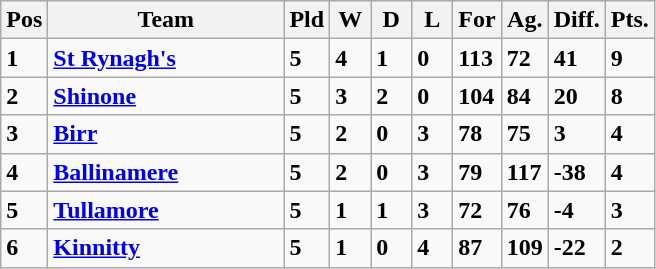<table class="wikitable" style="text-align: centre;">
<tr>
<th width=20>Pos</th>
<th width=150>Team</th>
<th width=20>Pld</th>
<th width=20>W</th>
<th width=20>D</th>
<th width=20>L</th>
<th width=20>For</th>
<th width=20>Ag.</th>
<th width=20>Diff.</th>
<th width=20>Pts.</th>
</tr>
<tr>
<td><strong>1</strong></td>
<td align=left><strong> <a href='#'>St Rynagh's</a> </strong></td>
<td><strong>5</strong></td>
<td><strong>4</strong></td>
<td><strong>1</strong></td>
<td><strong>0</strong></td>
<td><strong>113</strong></td>
<td><strong>72</strong></td>
<td><strong>41</strong></td>
<td><strong>9</strong></td>
</tr>
<tr>
<td><strong>2</strong></td>
<td align=left><strong> <a href='#'>Shinone</a> </strong></td>
<td><strong>5</strong></td>
<td><strong>3</strong></td>
<td><strong>2</strong></td>
<td><strong>0</strong></td>
<td><strong>104</strong></td>
<td><strong>84</strong></td>
<td><strong>20</strong></td>
<td><strong>8</strong></td>
</tr>
<tr>
<td><strong>3</strong></td>
<td align=left><strong> <a href='#'>Birr</a> </strong></td>
<td><strong>5</strong></td>
<td><strong>2</strong></td>
<td><strong>0</strong></td>
<td><strong>3</strong></td>
<td><strong>78</strong></td>
<td><strong>75</strong></td>
<td><strong>3</strong></td>
<td><strong>4</strong></td>
</tr>
<tr>
<td><strong>4</strong></td>
<td align=left><strong> <a href='#'>Ballinamere</a> </strong></td>
<td><strong>5</strong></td>
<td><strong>2</strong></td>
<td><strong>0</strong></td>
<td><strong>3</strong></td>
<td><strong>79</strong></td>
<td><strong>117</strong></td>
<td><strong>-38</strong></td>
<td><strong>4</strong></td>
</tr>
<tr>
<td><strong>5</strong></td>
<td align=left><strong> <a href='#'>Tullamore</a> </strong></td>
<td><strong>5</strong></td>
<td><strong>1</strong></td>
<td><strong>1</strong></td>
<td><strong>3</strong></td>
<td><strong>72</strong></td>
<td><strong>76</strong></td>
<td><strong>-4</strong></td>
<td><strong>3</strong></td>
</tr>
<tr>
<td><strong>6</strong></td>
<td align=left><strong> <a href='#'>Kinnitty</a> </strong></td>
<td><strong>5</strong></td>
<td><strong>1</strong></td>
<td><strong>0</strong></td>
<td><strong>4</strong></td>
<td><strong>87</strong></td>
<td><strong>109</strong></td>
<td><strong>-22</strong></td>
<td><strong>2</strong></td>
</tr>
</table>
